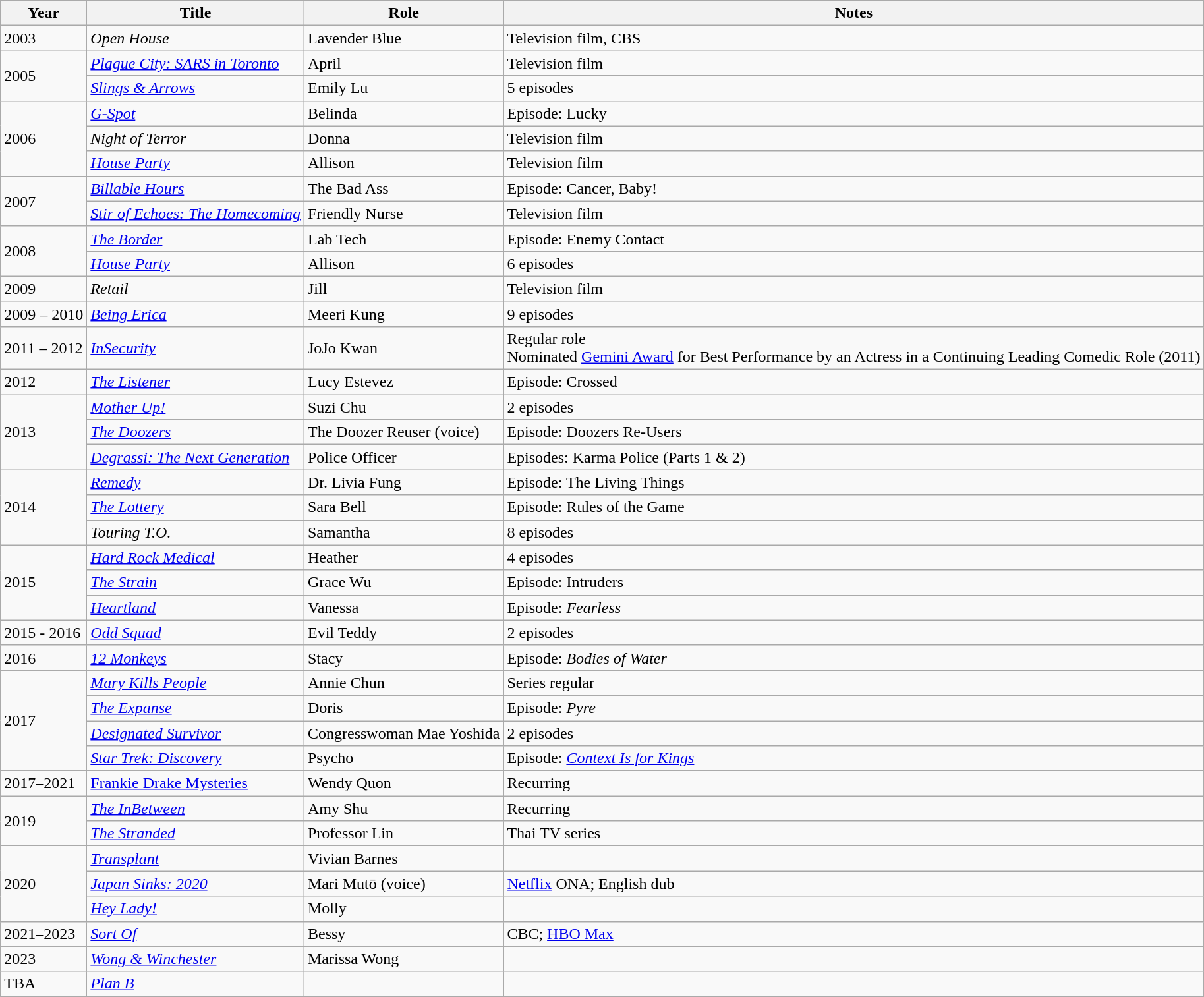<table class="wikitable sortable">
<tr>
<th>Year</th>
<th>Title</th>
<th>Role</th>
<th class="unsortable">Notes</th>
</tr>
<tr>
<td>2003</td>
<td><em>Open House</em></td>
<td>Lavender Blue</td>
<td>Television film, CBS</td>
</tr>
<tr>
<td rowspan="2">2005</td>
<td><em><a href='#'>Plague City: SARS in Toronto</a></em></td>
<td>April</td>
<td>Television film</td>
</tr>
<tr>
<td><em><a href='#'>Slings & Arrows</a></em></td>
<td>Emily Lu</td>
<td>5 episodes</td>
</tr>
<tr>
<td rowspan="3">2006</td>
<td><em><a href='#'>G-Spot</a></em></td>
<td>Belinda</td>
<td>Episode: Lucky</td>
</tr>
<tr>
<td><em>Night of Terror</em></td>
<td>Donna</td>
<td>Television film</td>
</tr>
<tr>
<td><em><a href='#'>House Party</a></em></td>
<td>Allison</td>
<td>Television film</td>
</tr>
<tr>
<td rowspan="2">2007</td>
<td><em><a href='#'>Billable Hours</a></em></td>
<td>The Bad Ass</td>
<td>Episode: Cancer, Baby!</td>
</tr>
<tr>
<td><em><a href='#'>Stir of Echoes: The Homecoming</a></em></td>
<td>Friendly Nurse</td>
<td>Television film</td>
</tr>
<tr>
<td rowspan="2">2008</td>
<td data-sort-value="Border, The"><em><a href='#'>The Border</a></em></td>
<td>Lab Tech</td>
<td>Episode: Enemy Contact</td>
</tr>
<tr>
<td><em><a href='#'>House Party</a></em></td>
<td>Allison</td>
<td>6 episodes</td>
</tr>
<tr>
<td>2009</td>
<td><em>Retail</em></td>
<td>Jill</td>
<td>Television film</td>
</tr>
<tr>
<td>2009 – 2010</td>
<td><em><a href='#'>Being Erica</a></em></td>
<td>Meeri Kung</td>
<td>9 episodes</td>
</tr>
<tr>
<td>2011 – 2012</td>
<td><em><a href='#'>InSecurity</a></em></td>
<td>JoJo Kwan</td>
<td>Regular role<br>Nominated  <a href='#'>Gemini Award</a> for Best Performance by an Actress in a Continuing Leading Comedic Role (2011)</td>
</tr>
<tr>
<td>2012</td>
<td data-sort-value="Listener, The"><em><a href='#'>The Listener</a></em></td>
<td>Lucy Estevez</td>
<td>Episode: Crossed</td>
</tr>
<tr>
<td rowspan="3">2013</td>
<td><em><a href='#'>Mother Up!</a></em></td>
<td>Suzi Chu</td>
<td>2 episodes</td>
</tr>
<tr>
<td data-sort-value="Doozers, The"><em><a href='#'>The Doozers</a></em></td>
<td>The Doozer Reuser (voice)</td>
<td>Episode: Doozers Re-Users</td>
</tr>
<tr>
<td><em><a href='#'>Degrassi: The Next Generation</a></em></td>
<td>Police Officer</td>
<td>Episodes: Karma Police (Parts 1 & 2)</td>
</tr>
<tr>
<td rowspan="3">2014</td>
<td><em><a href='#'>Remedy</a></em></td>
<td>Dr. Livia Fung</td>
<td>Episode: The Living Things</td>
</tr>
<tr>
<td data-sort-value="Lottery, The"><em><a href='#'>The Lottery</a></em></td>
<td>Sara Bell</td>
<td>Episode: Rules of the Game</td>
</tr>
<tr>
<td><em>Touring T.O.</em></td>
<td>Samantha</td>
<td>8 episodes</td>
</tr>
<tr>
<td rowspan="3">2015</td>
<td><em><a href='#'>Hard Rock Medical</a></em></td>
<td>Heather</td>
<td>4 episodes</td>
</tr>
<tr>
<td data-sort-value="Strain, The"><em><a href='#'>The Strain</a></em></td>
<td>Grace Wu</td>
<td>Episode: Intruders</td>
</tr>
<tr>
<td><em><a href='#'>Heartland</a></em></td>
<td>Vanessa</td>
<td>Episode: <em>Fearless</em></td>
</tr>
<tr>
<td>2015 - 2016</td>
<td><em><a href='#'>Odd Squad</a></em></td>
<td>Evil Teddy</td>
<td>2 episodes</td>
</tr>
<tr>
<td>2016</td>
<td><em><a href='#'>12 Monkeys</a></em></td>
<td>Stacy</td>
<td>Episode: <em>Bodies of Water</em></td>
</tr>
<tr>
<td rowspan="4">2017</td>
<td><em><a href='#'>Mary Kills People</a></em></td>
<td>Annie Chun</td>
<td>Series regular</td>
</tr>
<tr>
<td data-sort-value="Expanse, The"><em><a href='#'>The Expanse</a></em></td>
<td>Doris</td>
<td>Episode: <em>Pyre</em></td>
</tr>
<tr>
<td><em><a href='#'>Designated Survivor</a></em></td>
<td>Congresswoman Mae Yoshida</td>
<td>2 episodes</td>
</tr>
<tr>
<td><em><a href='#'>Star Trek: Discovery</a></em></td>
<td>Psycho</td>
<td>Episode: <em><a href='#'>Context Is for Kings</a></em></td>
</tr>
<tr>
<td>2017–2021</td>
<td><a href='#'>Frankie Drake Mysteries</a></td>
<td>Wendy Quon</td>
<td>Recurring</td>
</tr>
<tr>
<td rowspan="2">2019</td>
<td data-sort-value="InBetween, The"><em><a href='#'>The InBetween</a></em></td>
<td>Amy Shu</td>
<td>Recurring</td>
</tr>
<tr>
<td data-sort-value="Stranded, The"><em><a href='#'>The Stranded</a></em></td>
<td>Professor Lin</td>
<td>Thai TV series</td>
</tr>
<tr>
<td rowspan="3">2020</td>
<td><em><a href='#'>Transplant</a></em></td>
<td>Vivian Barnes</td>
<td></td>
</tr>
<tr>
<td><em><a href='#'>Japan Sinks: 2020</a></em></td>
<td>Mari Mutō (voice)</td>
<td><a href='#'>Netflix</a> ONA; English dub</td>
</tr>
<tr>
<td><em><a href='#'>Hey Lady!</a></em></td>
<td>Molly</td>
<td></td>
</tr>
<tr>
<td>2021–2023</td>
<td><em><a href='#'>Sort Of</a></em></td>
<td>Bessy</td>
<td>CBC; <a href='#'>HBO Max</a></td>
</tr>
<tr>
<td>2023</td>
<td><em><a href='#'>Wong & Winchester</a></em></td>
<td>Marissa Wong</td>
<td></td>
</tr>
<tr>
<td>TBA</td>
<td><em><a href='#'>Plan B</a></em></td>
<td></td>
<td></td>
</tr>
</table>
